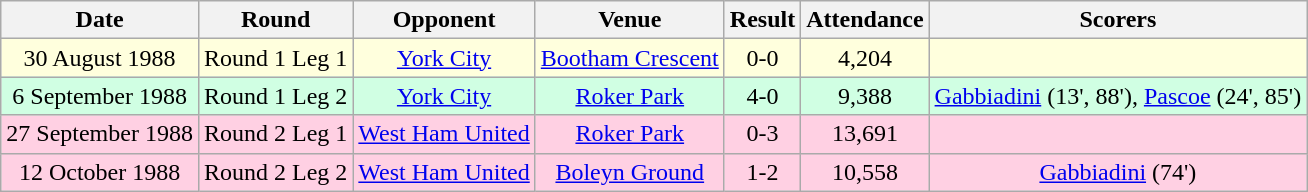<table class="wikitable sortable" style="font-size:100%; text-align:center">
<tr>
<th>Date</th>
<th>Round</th>
<th>Opponent</th>
<th>Venue</th>
<th>Result</th>
<th>Attendance</th>
<th>Scorers</th>
</tr>
<tr style="background-color: #ffffdd;">
<td>30 August 1988</td>
<td>Round 1 Leg 1</td>
<td><a href='#'>York City</a></td>
<td><a href='#'>Bootham Crescent</a></td>
<td>0-0</td>
<td>4,204</td>
<td></td>
</tr>
<tr style="background-color: #d0ffe3;">
<td>6 September 1988</td>
<td>Round 1 Leg 2</td>
<td><a href='#'>York City</a></td>
<td><a href='#'>Roker Park</a></td>
<td>4-0</td>
<td>9,388</td>
<td><a href='#'>Gabbiadini</a> (13', 88'), <a href='#'>Pascoe</a> (24', 85')</td>
</tr>
<tr style="background-color: #ffd0e3;">
<td>27 September 1988</td>
<td>Round 2 Leg 1</td>
<td><a href='#'>West Ham United</a></td>
<td><a href='#'>Roker Park</a></td>
<td>0-3</td>
<td>13,691</td>
<td></td>
</tr>
<tr style="background-color: #ffd0e3;">
<td>12 October 1988</td>
<td>Round 2 Leg 2</td>
<td><a href='#'>West Ham United</a></td>
<td><a href='#'>Boleyn Ground</a></td>
<td>1-2</td>
<td>10,558</td>
<td><a href='#'>Gabbiadini</a> (74')</td>
</tr>
</table>
